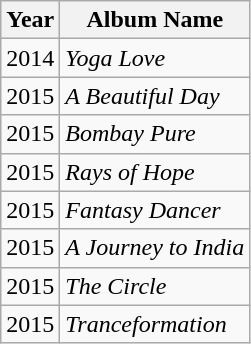<table class="wikitable sortable">
<tr>
<th>Year</th>
<th>Album Name</th>
</tr>
<tr>
<td>2014</td>
<td><em>Yoga Love</em></td>
</tr>
<tr>
<td>2015</td>
<td><em>A Beautiful Day</em></td>
</tr>
<tr>
<td>2015</td>
<td><em>Bombay Pure</em></td>
</tr>
<tr>
<td>2015</td>
<td><em>Rays of Hope</em></td>
</tr>
<tr>
<td>2015</td>
<td><em>Fantasy Dancer</em></td>
</tr>
<tr>
<td>2015</td>
<td><em>A Journey to India</em></td>
</tr>
<tr>
<td>2015</td>
<td><em>The Circle</em></td>
</tr>
<tr>
<td>2015</td>
<td><em>Tranceformation</em></td>
</tr>
</table>
